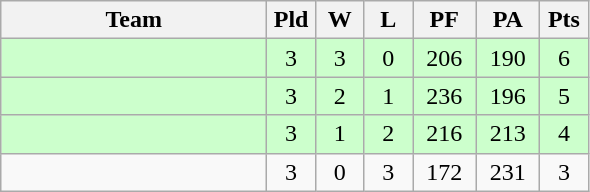<table class="wikitable" style="text-align:center;">
<tr>
<th width=170>Team</th>
<th width=25>Pld</th>
<th width=25>W</th>
<th width=25>L</th>
<th width=35>PF</th>
<th width=35>PA</th>
<th width=25>Pts</th>
</tr>
<tr bgcolor=#ccffcc>
<td align="left"><em></em></td>
<td>3</td>
<td>3</td>
<td>0</td>
<td>206</td>
<td>190</td>
<td>6</td>
</tr>
<tr bgcolor=#ccffcc>
<td align="left"></td>
<td>3</td>
<td>2</td>
<td>1</td>
<td>236</td>
<td>196</td>
<td>5</td>
</tr>
<tr bgcolor=#ccffcc>
<td align="left"></td>
<td>3</td>
<td>1</td>
<td>2</td>
<td>216</td>
<td>213</td>
<td>4</td>
</tr>
<tr bgcolor=>
<td align="left"></td>
<td>3</td>
<td>0</td>
<td>3</td>
<td>172</td>
<td>231</td>
<td>3</td>
</tr>
</table>
